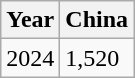<table class="wikitable">
<tr>
<th>Year</th>
<th>China</th>
</tr>
<tr>
<td>2024</td>
<td>1,520</td>
</tr>
</table>
